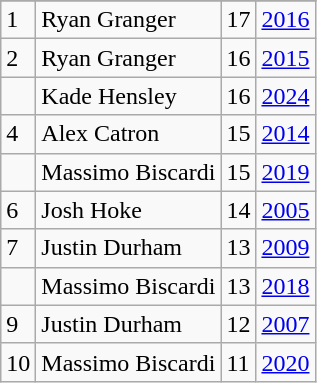<table class="wikitable">
<tr>
</tr>
<tr>
<td>1</td>
<td>Ryan Granger</td>
<td>17</td>
<td><a href='#'>2016</a></td>
</tr>
<tr>
<td>2</td>
<td>Ryan Granger</td>
<td>16</td>
<td><a href='#'>2015</a></td>
</tr>
<tr>
<td></td>
<td>Kade Hensley</td>
<td>16</td>
<td><a href='#'>2024</a></td>
</tr>
<tr>
<td>4</td>
<td>Alex Catron</td>
<td>15</td>
<td><a href='#'>2014</a></td>
</tr>
<tr>
<td></td>
<td>Massimo Biscardi</td>
<td>15</td>
<td><a href='#'>2019</a></td>
</tr>
<tr>
<td>6</td>
<td>Josh Hoke</td>
<td>14</td>
<td><a href='#'>2005</a></td>
</tr>
<tr>
<td>7</td>
<td>Justin Durham</td>
<td>13</td>
<td><a href='#'>2009</a></td>
</tr>
<tr>
<td></td>
<td>Massimo Biscardi</td>
<td>13</td>
<td><a href='#'>2018</a></td>
</tr>
<tr>
<td>9</td>
<td>Justin Durham</td>
<td>12</td>
<td><a href='#'>2007</a></td>
</tr>
<tr>
<td>10</td>
<td>Massimo Biscardi</td>
<td>11</td>
<td><a href='#'>2020</a></td>
</tr>
</table>
